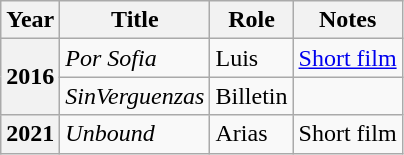<table class="wikitable plainrowheaders sortable">
<tr>
<th scope="col">Year</th>
<th scope="col">Title</th>
<th scope="col">Role</th>
<th scope="col" class="unsortable">Notes</th>
</tr>
<tr>
<th rowspan="2" scope="row">2016</th>
<td><em>Por Sofia</em></td>
<td>Luis</td>
<td><a href='#'>Short film</a></td>
</tr>
<tr>
<td><em>SinVerguenzas</em></td>
<td>Billetin</td>
<td></td>
</tr>
<tr>
<th scope="row">2021</th>
<td><em>Unbound</em></td>
<td>Arias</td>
<td>Short film</td>
</tr>
</table>
